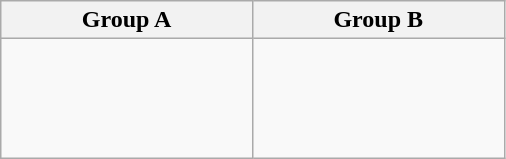<table class="wikitable">
<tr>
<th width=20%>Group A</th>
<th width=20%>Group B</th>
</tr>
<tr>
<td valign="top"><br><br>
<br>
<br></td>
<td valign="top"><br><br>
<br>
<br></td>
</tr>
</table>
